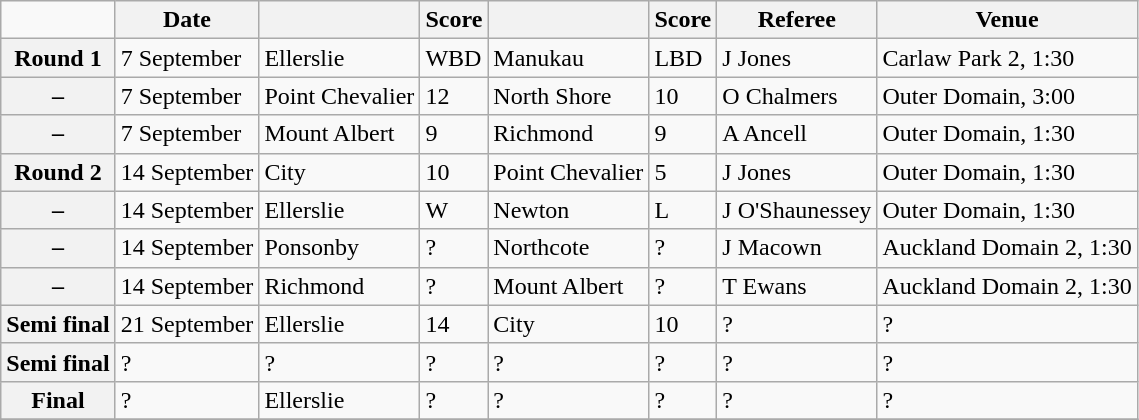<table class="wikitable mw-collapsible">
<tr>
<td></td>
<th scope="col">Date</th>
<th scope="col"></th>
<th scope="col">Score</th>
<th scope="col"></th>
<th scope="col">Score</th>
<th scope="col">Referee</th>
<th scope="col">Venue</th>
</tr>
<tr>
<th scope="row">Round 1</th>
<td>7 September</td>
<td>Ellerslie</td>
<td>WBD</td>
<td>Manukau</td>
<td>LBD</td>
<td>J Jones</td>
<td>Carlaw Park 2, 1:30</td>
</tr>
<tr>
<th scope="row">–</th>
<td>7 September</td>
<td>Point Chevalier</td>
<td>12</td>
<td>North Shore</td>
<td>10</td>
<td>O Chalmers</td>
<td>Outer Domain, 3:00</td>
</tr>
<tr>
<th scope="row">–</th>
<td>7 September</td>
<td>Mount Albert</td>
<td>9</td>
<td>Richmond</td>
<td>9</td>
<td>A Ancell</td>
<td>Outer Domain, 1:30</td>
</tr>
<tr>
<th scope="row">Round 2</th>
<td>14 September</td>
<td>City</td>
<td>10</td>
<td>Point Chevalier</td>
<td>5</td>
<td>J Jones</td>
<td>Outer Domain, 1:30</td>
</tr>
<tr>
<th scope="row">–</th>
<td>14 September</td>
<td>Ellerslie</td>
<td>W</td>
<td>Newton</td>
<td>L</td>
<td>J O'Shaunessey</td>
<td>Outer Domain, 1:30</td>
</tr>
<tr>
<th scope="row">–</th>
<td>14 September</td>
<td>Ponsonby</td>
<td>?</td>
<td>Northcote</td>
<td>?</td>
<td>J Macown</td>
<td>Auckland Domain 2, 1:30</td>
</tr>
<tr>
<th scope="row">–</th>
<td>14 September</td>
<td>Richmond</td>
<td>?</td>
<td>Mount Albert</td>
<td>?</td>
<td>T Ewans</td>
<td>Auckland Domain 2, 1:30</td>
</tr>
<tr>
<th scope="row">Semi final</th>
<td>21 September</td>
<td>Ellerslie</td>
<td>14</td>
<td>City</td>
<td>10</td>
<td>?</td>
<td>?</td>
</tr>
<tr>
<th scope="row">Semi final</th>
<td>?</td>
<td>?</td>
<td>?</td>
<td>?</td>
<td>?</td>
<td>?</td>
<td>?</td>
</tr>
<tr>
<th scope="row">Final</th>
<td>?</td>
<td>Ellerslie</td>
<td>?</td>
<td>?</td>
<td>?</td>
<td>?</td>
<td>?</td>
</tr>
<tr>
</tr>
</table>
